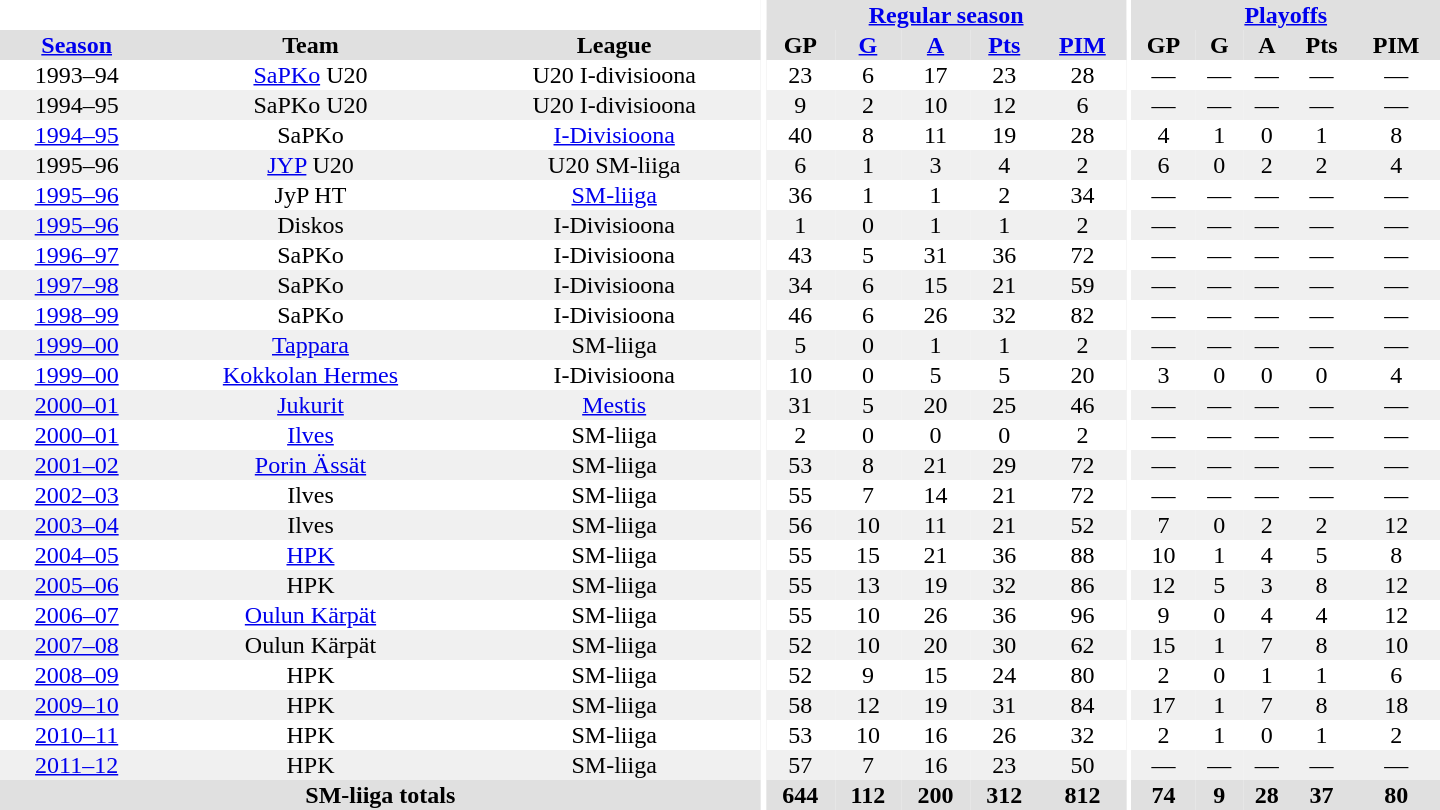<table border="0" cellpadding="1" cellspacing="0" style="text-align:center; width:60em">
<tr bgcolor="#e0e0e0">
<th colspan="3" bgcolor="#ffffff"></th>
<th rowspan="99" bgcolor="#ffffff"></th>
<th colspan="5"><a href='#'>Regular season</a></th>
<th rowspan="99" bgcolor="#ffffff"></th>
<th colspan="5"><a href='#'>Playoffs</a></th>
</tr>
<tr bgcolor="#e0e0e0">
<th><a href='#'>Season</a></th>
<th>Team</th>
<th>League</th>
<th>GP</th>
<th><a href='#'>G</a></th>
<th><a href='#'>A</a></th>
<th><a href='#'>Pts</a></th>
<th><a href='#'>PIM</a></th>
<th>GP</th>
<th>G</th>
<th>A</th>
<th>Pts</th>
<th>PIM</th>
</tr>
<tr>
<td>1993–94</td>
<td><a href='#'>SaPKo</a> U20</td>
<td>U20 I-divisioona</td>
<td>23</td>
<td>6</td>
<td>17</td>
<td>23</td>
<td>28</td>
<td>—</td>
<td>—</td>
<td>—</td>
<td>—</td>
<td>—</td>
</tr>
<tr bgcolor="#f0f0f0">
<td>1994–95</td>
<td>SaPKo U20</td>
<td>U20 I-divisioona</td>
<td>9</td>
<td>2</td>
<td>10</td>
<td>12</td>
<td>6</td>
<td>—</td>
<td>—</td>
<td>—</td>
<td>—</td>
<td>—</td>
</tr>
<tr>
<td><a href='#'>1994–95</a></td>
<td>SaPKo</td>
<td><a href='#'>I-Divisioona</a></td>
<td>40</td>
<td>8</td>
<td>11</td>
<td>19</td>
<td>28</td>
<td>4</td>
<td>1</td>
<td>0</td>
<td>1</td>
<td>8</td>
</tr>
<tr bgcolor="#f0f0f0">
<td>1995–96</td>
<td><a href='#'>JYP</a> U20</td>
<td>U20 SM-liiga</td>
<td>6</td>
<td>1</td>
<td>3</td>
<td>4</td>
<td>2</td>
<td>6</td>
<td>0</td>
<td>2</td>
<td>2</td>
<td>4</td>
</tr>
<tr>
<td><a href='#'>1995–96</a></td>
<td>JyP HT</td>
<td><a href='#'>SM-liiga</a></td>
<td>36</td>
<td>1</td>
<td>1</td>
<td>2</td>
<td>34</td>
<td>—</td>
<td>—</td>
<td>—</td>
<td>—</td>
<td>—</td>
</tr>
<tr bgcolor="#f0f0f0">
<td><a href='#'>1995–96</a></td>
<td>Diskos</td>
<td>I-Divisioona</td>
<td>1</td>
<td>0</td>
<td>1</td>
<td>1</td>
<td>2</td>
<td>—</td>
<td>—</td>
<td>—</td>
<td>—</td>
<td>—</td>
</tr>
<tr>
<td><a href='#'>1996–97</a></td>
<td>SaPKo</td>
<td>I-Divisioona</td>
<td>43</td>
<td>5</td>
<td>31</td>
<td>36</td>
<td>72</td>
<td>—</td>
<td>—</td>
<td>—</td>
<td>—</td>
<td>—</td>
</tr>
<tr bgcolor="#f0f0f0">
<td><a href='#'>1997–98</a></td>
<td>SaPKo</td>
<td>I-Divisioona</td>
<td>34</td>
<td>6</td>
<td>15</td>
<td>21</td>
<td>59</td>
<td>—</td>
<td>—</td>
<td>—</td>
<td>—</td>
<td>—</td>
</tr>
<tr>
<td><a href='#'>1998–99</a></td>
<td>SaPKo</td>
<td>I-Divisioona</td>
<td>46</td>
<td>6</td>
<td>26</td>
<td>32</td>
<td>82</td>
<td>—</td>
<td>—</td>
<td>—</td>
<td>—</td>
<td>—</td>
</tr>
<tr bgcolor="#f0f0f0">
<td><a href='#'>1999–00</a></td>
<td><a href='#'>Tappara</a></td>
<td>SM-liiga</td>
<td>5</td>
<td>0</td>
<td>1</td>
<td>1</td>
<td>2</td>
<td>—</td>
<td>—</td>
<td>—</td>
<td>—</td>
<td>—</td>
</tr>
<tr>
<td><a href='#'>1999–00</a></td>
<td><a href='#'>Kokkolan Hermes</a></td>
<td>I-Divisioona</td>
<td>10</td>
<td>0</td>
<td>5</td>
<td>5</td>
<td>20</td>
<td>3</td>
<td>0</td>
<td>0</td>
<td>0</td>
<td>4</td>
</tr>
<tr bgcolor="#f0f0f0">
<td><a href='#'>2000–01</a></td>
<td><a href='#'>Jukurit</a></td>
<td><a href='#'>Mestis</a></td>
<td>31</td>
<td>5</td>
<td>20</td>
<td>25</td>
<td>46</td>
<td>—</td>
<td>—</td>
<td>—</td>
<td>—</td>
<td>—</td>
</tr>
<tr>
<td><a href='#'>2000–01</a></td>
<td><a href='#'>Ilves</a></td>
<td>SM-liiga</td>
<td>2</td>
<td>0</td>
<td>0</td>
<td>0</td>
<td>2</td>
<td>—</td>
<td>—</td>
<td>—</td>
<td>—</td>
<td>—</td>
</tr>
<tr bgcolor="#f0f0f0">
<td><a href='#'>2001–02</a></td>
<td><a href='#'>Porin Ässät</a></td>
<td>SM-liiga</td>
<td>53</td>
<td>8</td>
<td>21</td>
<td>29</td>
<td>72</td>
<td>—</td>
<td>—</td>
<td>—</td>
<td>—</td>
<td>—</td>
</tr>
<tr>
<td><a href='#'>2002–03</a></td>
<td>Ilves</td>
<td>SM-liiga</td>
<td>55</td>
<td>7</td>
<td>14</td>
<td>21</td>
<td>72</td>
<td>—</td>
<td>—</td>
<td>—</td>
<td>—</td>
<td>—</td>
</tr>
<tr bgcolor="#f0f0f0">
<td><a href='#'>2003–04</a></td>
<td>Ilves</td>
<td>SM-liiga</td>
<td>56</td>
<td>10</td>
<td>11</td>
<td>21</td>
<td>52</td>
<td>7</td>
<td>0</td>
<td>2</td>
<td>2</td>
<td>12</td>
</tr>
<tr>
<td><a href='#'>2004–05</a></td>
<td><a href='#'>HPK</a></td>
<td>SM-liiga</td>
<td>55</td>
<td>15</td>
<td>21</td>
<td>36</td>
<td>88</td>
<td>10</td>
<td>1</td>
<td>4</td>
<td>5</td>
<td>8</td>
</tr>
<tr bgcolor="#f0f0f0">
<td><a href='#'>2005–06</a></td>
<td>HPK</td>
<td>SM-liiga</td>
<td>55</td>
<td>13</td>
<td>19</td>
<td>32</td>
<td>86</td>
<td>12</td>
<td>5</td>
<td>3</td>
<td>8</td>
<td>12</td>
</tr>
<tr>
<td><a href='#'>2006–07</a></td>
<td><a href='#'>Oulun Kärpät</a></td>
<td>SM-liiga</td>
<td>55</td>
<td>10</td>
<td>26</td>
<td>36</td>
<td>96</td>
<td>9</td>
<td>0</td>
<td>4</td>
<td>4</td>
<td>12</td>
</tr>
<tr bgcolor="#f0f0f0">
<td><a href='#'>2007–08</a></td>
<td>Oulun Kärpät</td>
<td>SM-liiga</td>
<td>52</td>
<td>10</td>
<td>20</td>
<td>30</td>
<td>62</td>
<td>15</td>
<td>1</td>
<td>7</td>
<td>8</td>
<td>10</td>
</tr>
<tr>
<td><a href='#'>2008–09</a></td>
<td>HPK</td>
<td>SM-liiga</td>
<td>52</td>
<td>9</td>
<td>15</td>
<td>24</td>
<td>80</td>
<td>2</td>
<td>0</td>
<td>1</td>
<td>1</td>
<td>6</td>
</tr>
<tr bgcolor="#f0f0f0">
<td><a href='#'>2009–10</a></td>
<td>HPK</td>
<td>SM-liiga</td>
<td>58</td>
<td>12</td>
<td>19</td>
<td>31</td>
<td>84</td>
<td>17</td>
<td>1</td>
<td>7</td>
<td>8</td>
<td>18</td>
</tr>
<tr>
<td><a href='#'>2010–11</a></td>
<td>HPK</td>
<td>SM-liiga</td>
<td>53</td>
<td>10</td>
<td>16</td>
<td>26</td>
<td>32</td>
<td>2</td>
<td>1</td>
<td>0</td>
<td>1</td>
<td>2</td>
</tr>
<tr bgcolor="#f0f0f0">
<td><a href='#'>2011–12</a></td>
<td>HPK</td>
<td>SM-liiga</td>
<td>57</td>
<td>7</td>
<td>16</td>
<td>23</td>
<td>50</td>
<td>—</td>
<td>—</td>
<td>—</td>
<td>—</td>
<td>—</td>
</tr>
<tr>
</tr>
<tr ALIGN="center" bgcolor="#e0e0e0">
<th colspan="3">SM-liiga totals</th>
<th ALIGN="center">644</th>
<th ALIGN="center">112</th>
<th ALIGN="center">200</th>
<th ALIGN="center">312</th>
<th ALIGN="center">812</th>
<th ALIGN="center">74</th>
<th ALIGN="center">9</th>
<th ALIGN="center">28</th>
<th ALIGN="center">37</th>
<th ALIGN="center">80</th>
</tr>
</table>
